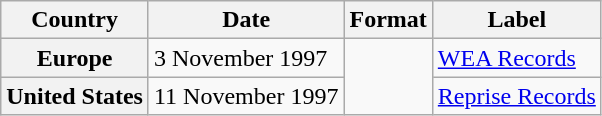<table class="wikitable plainrowheaders">
<tr>
<th scope="col">Country</th>
<th scope="col">Date</th>
<th scope="col">Format</th>
<th scope="col">Label</th>
</tr>
<tr>
<th scope="row">Europe</th>
<td>3 November 1997</td>
<td rowspan="2"></td>
<td><a href='#'>WEA Records</a></td>
</tr>
<tr>
<th scope="row">United States</th>
<td>11 November 1997</td>
<td><a href='#'>Reprise Records</a></td>
</tr>
</table>
